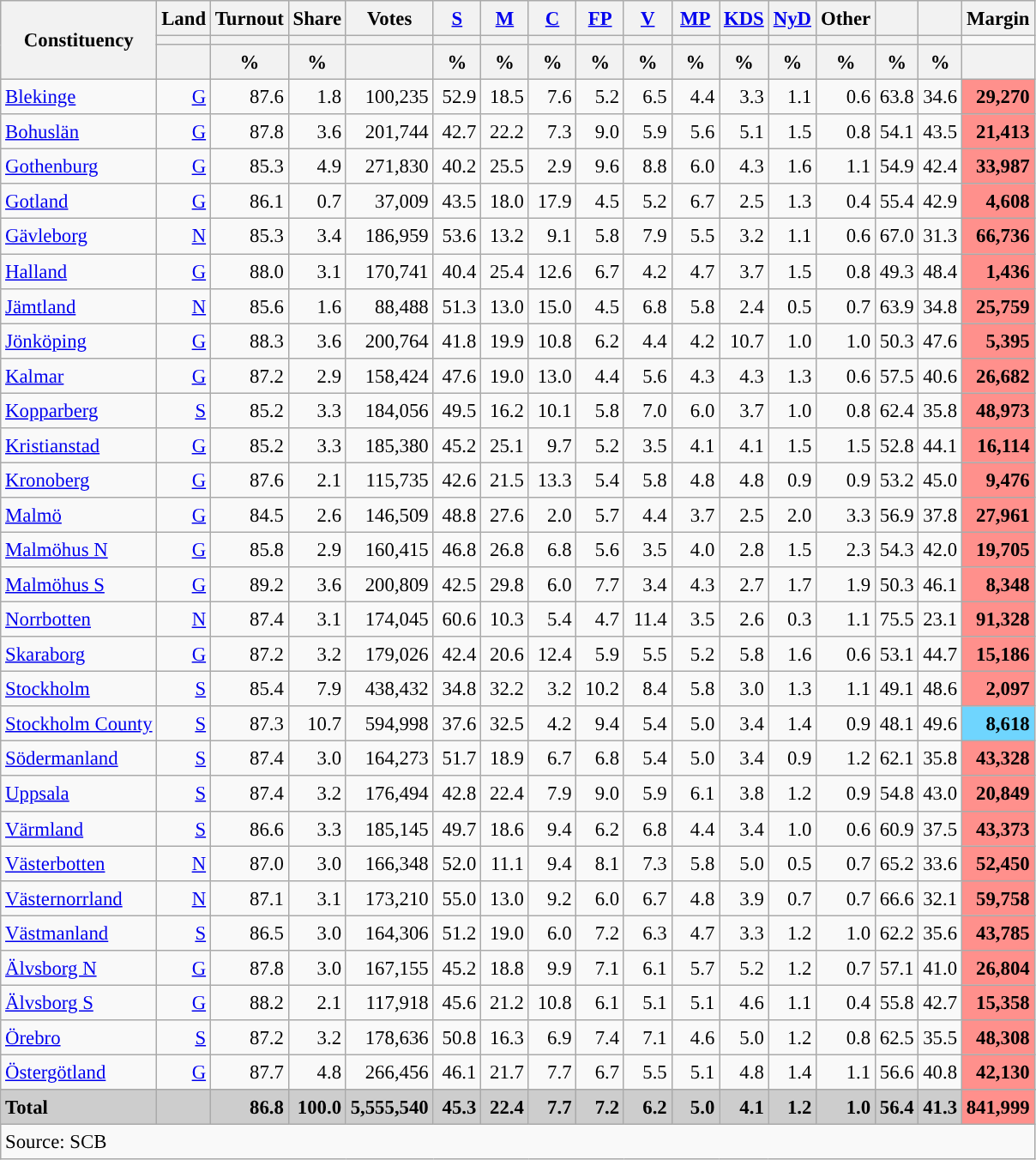<table class="wikitable sortable" style="text-align:right; font-size:95%; line-height:20px;">
<tr>
<th rowspan="3">Constituency</th>
<th>Land</th>
<th>Turnout</th>
<th>Share</th>
<th>Votes</th>
<th width="30px" class="unsortable"><a href='#'>S</a></th>
<th width="30px" class="unsortable"><a href='#'>M</a></th>
<th width="30px" class="unsortable"><a href='#'>C</a></th>
<th width="30px" class="unsortable"><a href='#'>FP</a></th>
<th width="30px" class="unsortable"><a href='#'>V</a></th>
<th width="30px" class="unsortable"><a href='#'>MP</a></th>
<th width="30px" class="unsortable"><a href='#'>KDS</a></th>
<th width="30px" class="unsortable"><a href='#'>NyD</a></th>
<th width="30px" class="unsortable">Other</th>
<th></th>
<th></th>
<th>Margin</th>
</tr>
<tr>
<th></th>
<th></th>
<th></th>
<th></th>
<th style="background:"></th>
<th style="background:"></th>
<th style="background:"></th>
<th style="background:"></th>
<th style="background:"></th>
<th style="background:"></th>
<th style="background:"></th>
<th style="background:"></th>
<th style="background:"></th>
<th style="background:"></th>
<th style="background:"></th>
</tr>
<tr>
<th></th>
<th data-sort-type="number">%</th>
<th data-sort-type="number">%</th>
<th></th>
<th data-sort-type="number">%</th>
<th data-sort-type="number">%</th>
<th data-sort-type="number">%</th>
<th data-sort-type="number">%</th>
<th data-sort-type="number">%</th>
<th data-sort-type="number">%</th>
<th data-sort-type="number">%</th>
<th data-sort-type="number">%</th>
<th data-sort-type="number">%</th>
<th data-sort-type="number">%</th>
<th data-sort-type="number">%</th>
<th data-sort-type="number"></th>
</tr>
<tr>
<td align=left><a href='#'>Blekinge</a></td>
<td><a href='#'>G</a></td>
<td>87.6</td>
<td>1.8</td>
<td>100,235</td>
<td>52.9</td>
<td>18.5</td>
<td>7.6</td>
<td>5.2</td>
<td>6.5</td>
<td>4.4</td>
<td>3.3</td>
<td>1.1</td>
<td>0.6</td>
<td>63.8</td>
<td>34.6</td>
<td bgcolor=#ff908c><strong>29,270</strong></td>
</tr>
<tr>
<td align=left><a href='#'>Bohuslän</a></td>
<td><a href='#'>G</a></td>
<td>87.8</td>
<td>3.6</td>
<td>201,744</td>
<td>42.7</td>
<td>22.2</td>
<td>7.3</td>
<td>9.0</td>
<td>5.9</td>
<td>5.6</td>
<td>5.1</td>
<td>1.5</td>
<td>0.8</td>
<td>54.1</td>
<td>43.5</td>
<td bgcolor=#ff908c><strong>21,413</strong></td>
</tr>
<tr>
<td align=left><a href='#'>Gothenburg</a></td>
<td><a href='#'>G</a></td>
<td>85.3</td>
<td>4.9</td>
<td>271,830</td>
<td>40.2</td>
<td>25.5</td>
<td>2.9</td>
<td>9.6</td>
<td>8.8</td>
<td>6.0</td>
<td>4.3</td>
<td>1.6</td>
<td>1.1</td>
<td>54.9</td>
<td>42.4</td>
<td bgcolor=#ff908c><strong>33,987</strong></td>
</tr>
<tr>
<td align=left><a href='#'>Gotland</a></td>
<td><a href='#'>G</a></td>
<td>86.1</td>
<td>0.7</td>
<td>37,009</td>
<td>43.5</td>
<td>18.0</td>
<td>17.9</td>
<td>4.5</td>
<td>5.2</td>
<td>6.7</td>
<td>2.5</td>
<td>1.3</td>
<td>0.4</td>
<td>55.4</td>
<td>42.9</td>
<td bgcolor=#ff908c><strong>4,608</strong></td>
</tr>
<tr>
<td align=left><a href='#'>Gävleborg</a></td>
<td><a href='#'>N</a></td>
<td>85.3</td>
<td>3.4</td>
<td>186,959</td>
<td>53.6</td>
<td>13.2</td>
<td>9.1</td>
<td>5.8</td>
<td>7.9</td>
<td>5.5</td>
<td>3.2</td>
<td>1.1</td>
<td>0.6</td>
<td>67.0</td>
<td>31.3</td>
<td bgcolor=#ff908c><strong>66,736</strong></td>
</tr>
<tr>
<td align=left><a href='#'>Halland</a></td>
<td><a href='#'>G</a></td>
<td>88.0</td>
<td>3.1</td>
<td>170,741</td>
<td>40.4</td>
<td>25.4</td>
<td>12.6</td>
<td>6.7</td>
<td>4.2</td>
<td>4.7</td>
<td>3.7</td>
<td>1.5</td>
<td>0.8</td>
<td>49.3</td>
<td>48.4</td>
<td bgcolor=#ff908c><strong>1,436</strong></td>
</tr>
<tr>
<td align=left><a href='#'>Jämtland</a></td>
<td><a href='#'>N</a></td>
<td>85.6</td>
<td>1.6</td>
<td>88,488</td>
<td>51.3</td>
<td>13.0</td>
<td>15.0</td>
<td>4.5</td>
<td>6.8</td>
<td>5.8</td>
<td>2.4</td>
<td>0.5</td>
<td>0.7</td>
<td>63.9</td>
<td>34.8</td>
<td bgcolor=#ff908c><strong>25,759</strong></td>
</tr>
<tr>
<td align=left><a href='#'>Jönköping</a></td>
<td><a href='#'>G</a></td>
<td>88.3</td>
<td>3.6</td>
<td>200,764</td>
<td>41.8</td>
<td>19.9</td>
<td>10.8</td>
<td>6.2</td>
<td>4.4</td>
<td>4.2</td>
<td>10.7</td>
<td>1.0</td>
<td>1.0</td>
<td>50.3</td>
<td>47.6</td>
<td bgcolor=#ff908c><strong>5,395</strong></td>
</tr>
<tr>
<td align=left><a href='#'>Kalmar</a></td>
<td><a href='#'>G</a></td>
<td>87.2</td>
<td>2.9</td>
<td>158,424</td>
<td>47.6</td>
<td>19.0</td>
<td>13.0</td>
<td>4.4</td>
<td>5.6</td>
<td>4.3</td>
<td>4.3</td>
<td>1.3</td>
<td>0.6</td>
<td>57.5</td>
<td>40.6</td>
<td bgcolor=#ff908c><strong>26,682</strong></td>
</tr>
<tr>
<td align=left><a href='#'>Kopparberg</a></td>
<td><a href='#'>S</a></td>
<td>85.2</td>
<td>3.3</td>
<td>184,056</td>
<td>49.5</td>
<td>16.2</td>
<td>10.1</td>
<td>5.8</td>
<td>7.0</td>
<td>6.0</td>
<td>3.7</td>
<td>1.0</td>
<td>0.8</td>
<td>62.4</td>
<td>35.8</td>
<td bgcolor=#ff908c><strong>48,973</strong></td>
</tr>
<tr>
<td align=left><a href='#'>Kristianstad</a></td>
<td><a href='#'>G</a></td>
<td>85.2</td>
<td>3.3</td>
<td>185,380</td>
<td>45.2</td>
<td>25.1</td>
<td>9.7</td>
<td>5.2</td>
<td>3.5</td>
<td>4.1</td>
<td>4.1</td>
<td>1.5</td>
<td>1.5</td>
<td>52.8</td>
<td>44.1</td>
<td bgcolor=#ff908c><strong>16,114</strong></td>
</tr>
<tr>
<td align=left><a href='#'>Kronoberg</a></td>
<td><a href='#'>G</a></td>
<td>87.6</td>
<td>2.1</td>
<td>115,735</td>
<td>42.6</td>
<td>21.5</td>
<td>13.3</td>
<td>5.4</td>
<td>5.8</td>
<td>4.8</td>
<td>4.8</td>
<td>0.9</td>
<td>0.9</td>
<td>53.2</td>
<td>45.0</td>
<td bgcolor=#ff908c><strong>9,476</strong></td>
</tr>
<tr>
<td align=left><a href='#'>Malmö</a></td>
<td><a href='#'>G</a></td>
<td>84.5</td>
<td>2.6</td>
<td>146,509</td>
<td>48.8</td>
<td>27.6</td>
<td>2.0</td>
<td>5.7</td>
<td>4.4</td>
<td>3.7</td>
<td>2.5</td>
<td>2.0</td>
<td>3.3</td>
<td>56.9</td>
<td>37.8</td>
<td bgcolor=#ff908c><strong>27,961</strong></td>
</tr>
<tr>
<td align=left><a href='#'>Malmöhus N</a></td>
<td><a href='#'>G</a></td>
<td>85.8</td>
<td>2.9</td>
<td>160,415</td>
<td>46.8</td>
<td>26.8</td>
<td>6.8</td>
<td>5.6</td>
<td>3.5</td>
<td>4.0</td>
<td>2.8</td>
<td>1.5</td>
<td>2.3</td>
<td>54.3</td>
<td>42.0</td>
<td bgcolor=#ff908c><strong>19,705</strong></td>
</tr>
<tr>
<td align=left><a href='#'>Malmöhus S</a></td>
<td><a href='#'>G</a></td>
<td>89.2</td>
<td>3.6</td>
<td>200,809</td>
<td>42.5</td>
<td>29.8</td>
<td>6.0</td>
<td>7.7</td>
<td>3.4</td>
<td>4.3</td>
<td>2.7</td>
<td>1.7</td>
<td>1.9</td>
<td>50.3</td>
<td>46.1</td>
<td bgcolor=#ff908c><strong>8,348</strong></td>
</tr>
<tr>
<td align=left><a href='#'>Norrbotten</a></td>
<td><a href='#'>N</a></td>
<td>87.4</td>
<td>3.1</td>
<td>174,045</td>
<td>60.6</td>
<td>10.3</td>
<td>5.4</td>
<td>4.7</td>
<td>11.4</td>
<td>3.5</td>
<td>2.6</td>
<td>0.3</td>
<td>1.1</td>
<td>75.5</td>
<td>23.1</td>
<td bgcolor=#ff908c><strong>91,328</strong></td>
</tr>
<tr>
<td align=left><a href='#'>Skaraborg</a></td>
<td><a href='#'>G</a></td>
<td>87.2</td>
<td>3.2</td>
<td>179,026</td>
<td>42.4</td>
<td>20.6</td>
<td>12.4</td>
<td>5.9</td>
<td>5.5</td>
<td>5.2</td>
<td>5.8</td>
<td>1.6</td>
<td>0.6</td>
<td>53.1</td>
<td>44.7</td>
<td bgcolor=#ff908c><strong>15,186</strong></td>
</tr>
<tr>
<td align=left><a href='#'>Stockholm</a></td>
<td><a href='#'>S</a></td>
<td>85.4</td>
<td>7.9</td>
<td>438,432</td>
<td>34.8</td>
<td>32.2</td>
<td>3.2</td>
<td>10.2</td>
<td>8.4</td>
<td>5.8</td>
<td>3.0</td>
<td>1.3</td>
<td>1.1</td>
<td>49.1</td>
<td>48.6</td>
<td bgcolor=#ff908c><strong>2,097</strong></td>
</tr>
<tr>
<td align=left><a href='#'>Stockholm County</a></td>
<td><a href='#'>S</a></td>
<td>87.3</td>
<td>10.7</td>
<td>594,998</td>
<td>37.6</td>
<td>32.5</td>
<td>4.2</td>
<td>9.4</td>
<td>5.4</td>
<td>5.0</td>
<td>3.4</td>
<td>1.4</td>
<td>0.9</td>
<td>48.1</td>
<td>49.6</td>
<td bgcolor=#6fd5fe><strong>8,618</strong></td>
</tr>
<tr>
<td align=left><a href='#'>Södermanland</a></td>
<td><a href='#'>S</a></td>
<td>87.4</td>
<td>3.0</td>
<td>164,273</td>
<td>51.7</td>
<td>18.9</td>
<td>6.7</td>
<td>6.8</td>
<td>5.4</td>
<td>5.0</td>
<td>3.4</td>
<td>0.9</td>
<td>1.2</td>
<td>62.1</td>
<td>35.8</td>
<td bgcolor=#ff908c><strong>43,328</strong></td>
</tr>
<tr>
<td align=left><a href='#'>Uppsala</a></td>
<td><a href='#'>S</a></td>
<td>87.4</td>
<td>3.2</td>
<td>176,494</td>
<td>42.8</td>
<td>22.4</td>
<td>7.9</td>
<td>9.0</td>
<td>5.9</td>
<td>6.1</td>
<td>3.8</td>
<td>1.2</td>
<td>0.9</td>
<td>54.8</td>
<td>43.0</td>
<td bgcolor=#ff908c><strong>20,849</strong></td>
</tr>
<tr>
<td align=left><a href='#'>Värmland</a></td>
<td><a href='#'>S</a></td>
<td>86.6</td>
<td>3.3</td>
<td>185,145</td>
<td>49.7</td>
<td>18.6</td>
<td>9.4</td>
<td>6.2</td>
<td>6.8</td>
<td>4.4</td>
<td>3.4</td>
<td>1.0</td>
<td>0.6</td>
<td>60.9</td>
<td>37.5</td>
<td bgcolor=#ff908c><strong>43,373</strong></td>
</tr>
<tr>
<td align=left><a href='#'>Västerbotten</a></td>
<td><a href='#'>N</a></td>
<td>87.0</td>
<td>3.0</td>
<td>166,348</td>
<td>52.0</td>
<td>11.1</td>
<td>9.4</td>
<td>8.1</td>
<td>7.3</td>
<td>5.8</td>
<td>5.0</td>
<td>0.5</td>
<td>0.7</td>
<td>65.2</td>
<td>33.6</td>
<td bgcolor=#ff908c><strong>52,450</strong></td>
</tr>
<tr>
<td align=left><a href='#'>Västernorrland</a></td>
<td><a href='#'>N</a></td>
<td>87.1</td>
<td>3.1</td>
<td>173,210</td>
<td>55.0</td>
<td>13.0</td>
<td>9.2</td>
<td>6.0</td>
<td>6.7</td>
<td>4.8</td>
<td>3.9</td>
<td>0.7</td>
<td>0.7</td>
<td>66.6</td>
<td>32.1</td>
<td bgcolor=#ff908c><strong>59,758</strong></td>
</tr>
<tr>
<td align=left><a href='#'>Västmanland</a></td>
<td><a href='#'>S</a></td>
<td>86.5</td>
<td>3.0</td>
<td>164,306</td>
<td>51.2</td>
<td>19.0</td>
<td>6.0</td>
<td>7.2</td>
<td>6.3</td>
<td>4.7</td>
<td>3.3</td>
<td>1.2</td>
<td>1.0</td>
<td>62.2</td>
<td>35.6</td>
<td bgcolor=#ff908c><strong>43,785</strong></td>
</tr>
<tr>
<td align=left><a href='#'>Älvsborg N</a></td>
<td><a href='#'>G</a></td>
<td>87.8</td>
<td>3.0</td>
<td>167,155</td>
<td>45.2</td>
<td>18.8</td>
<td>9.9</td>
<td>7.1</td>
<td>6.1</td>
<td>5.7</td>
<td>5.2</td>
<td>1.2</td>
<td>0.7</td>
<td>57.1</td>
<td>41.0</td>
<td bgcolor=#ff908c><strong>26,804</strong></td>
</tr>
<tr>
<td align=left><a href='#'>Älvsborg S</a></td>
<td><a href='#'>G</a></td>
<td>88.2</td>
<td>2.1</td>
<td>117,918</td>
<td>45.6</td>
<td>21.2</td>
<td>10.8</td>
<td>6.1</td>
<td>5.1</td>
<td>5.1</td>
<td>4.6</td>
<td>1.1</td>
<td>0.4</td>
<td>55.8</td>
<td>42.7</td>
<td bgcolor=#ff908c><strong>15,358</strong></td>
</tr>
<tr>
<td align=left><a href='#'>Örebro</a></td>
<td><a href='#'>S</a></td>
<td>87.2</td>
<td>3.2</td>
<td>178,636</td>
<td>50.8</td>
<td>16.3</td>
<td>6.9</td>
<td>7.4</td>
<td>7.1</td>
<td>4.6</td>
<td>5.0</td>
<td>1.2</td>
<td>0.8</td>
<td>62.5</td>
<td>35.5</td>
<td bgcolor=#ff908c><strong>48,308</strong></td>
</tr>
<tr>
<td align=left><a href='#'>Östergötland</a></td>
<td><a href='#'>G</a></td>
<td>87.7</td>
<td>4.8</td>
<td>266,456</td>
<td>46.1</td>
<td>21.7</td>
<td>7.7</td>
<td>6.7</td>
<td>5.5</td>
<td>5.1</td>
<td>4.8</td>
<td>1.4</td>
<td>1.1</td>
<td>56.6</td>
<td>40.8</td>
<td bgcolor=#ff908c><strong>42,130</strong></td>
</tr>
<tr>
</tr>
<tr style="background:#CDCDCD;">
<td align=left><strong>Total</strong></td>
<td></td>
<td><strong>86.8</strong></td>
<td><strong>100.0</strong></td>
<td><strong>5,555,540</strong></td>
<td><strong>45.3</strong></td>
<td><strong>22.4</strong></td>
<td><strong>7.7</strong></td>
<td><strong>7.2</strong></td>
<td><strong>6.2</strong></td>
<td><strong>5.0</strong></td>
<td><strong>4.1</strong></td>
<td><strong>1.2</strong></td>
<td><strong>1.0</strong></td>
<td><strong>56.4</strong></td>
<td><strong>41.3</strong></td>
<td bgcolor=#ff908c><strong>841,999</strong></td>
</tr>
<tr>
<td align=left colspan=17>Source: SCB </td>
</tr>
</table>
